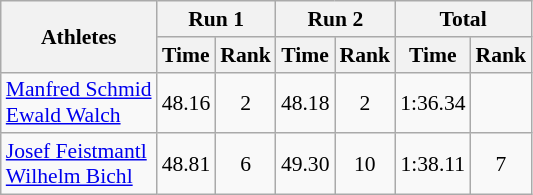<table class="wikitable" border="1" style="font-size:90%">
<tr>
<th rowspan="2">Athletes</th>
<th colspan="2">Run 1</th>
<th colspan="2">Run 2</th>
<th colspan="2">Total</th>
</tr>
<tr>
<th>Time</th>
<th>Rank</th>
<th>Time</th>
<th>Rank</th>
<th>Time</th>
<th>Rank</th>
</tr>
<tr>
<td><a href='#'>Manfred Schmid</a><br><a href='#'>Ewald Walch</a></td>
<td align="center">48.16</td>
<td align="center">2</td>
<td align="center">48.18</td>
<td align="center">2</td>
<td align="center">1:36.34</td>
<td align="center"></td>
</tr>
<tr>
<td><a href='#'>Josef Feistmantl</a><br><a href='#'>Wilhelm Bichl</a></td>
<td align="center">48.81</td>
<td align="center">6</td>
<td align="center">49.30</td>
<td align="center">10</td>
<td align="center">1:38.11</td>
<td align="center">7</td>
</tr>
</table>
